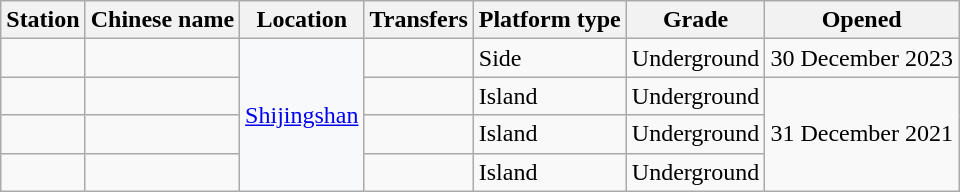<table class=wikitable>
<tr>
<th>Station</th>
<th>Chinese name</th>
<th>Location</th>
<th>Transfers</th>
<th>Platform type</th>
<th>Grade</th>
<th>Opened</th>
</tr>
<tr>
<td></td>
<td><span></span></td>
<td rowspan=4 bgcolor=#F8F9FA><a href='#'>Shijingshan</a></td>
<td></td>
<td>Side</td>
<td>Underground</td>
<td>30 December 2023</td>
</tr>
<tr>
<td></td>
<td><span></span></td>
<td> </td>
<td>Island</td>
<td>Underground</td>
<td rowspan=3>31 December 2021</td>
</tr>
<tr>
<td></td>
<td><span></span></td>
<td></td>
<td>Island</td>
<td>Underground</td>
</tr>
<tr>
<td></td>
<td><span></span></td>
<td></td>
<td>Island</td>
<td>Underground</td>
</tr>
</table>
